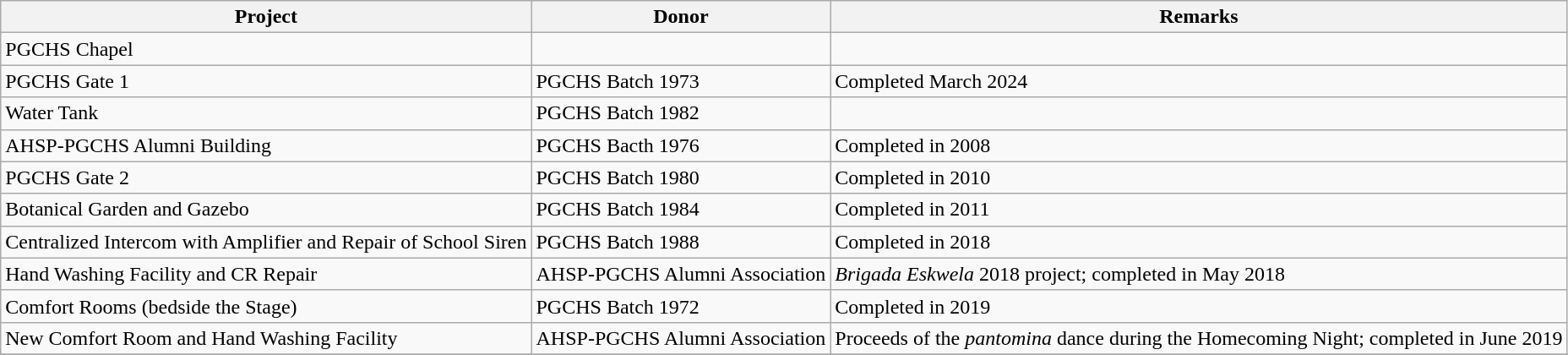<table class="wikitable sortable">
<tr>
<th><strong>Project</strong></th>
<th><strong>Donor</strong></th>
<th><strong>Remarks</strong></th>
</tr>
<tr>
<td>PGCHS Chapel</td>
<td></td>
<td></td>
</tr>
<tr>
<td>PGCHS Gate 1</td>
<td>PGCHS Batch 1973</td>
<td>Completed March 2024</td>
</tr>
<tr>
<td>Water Tank</td>
<td>PGCHS Batch 1982</td>
<td></td>
</tr>
<tr>
<td>AHSP-PGCHS Alumni Building</td>
<td>PGCHS Bacth 1976</td>
<td>Completed in 2008</td>
</tr>
<tr>
<td>PGCHS Gate 2</td>
<td>PGCHS Batch 1980</td>
<td>Completed in 2010</td>
</tr>
<tr>
<td>Botanical Garden and Gazebo</td>
<td>PGCHS Batch 1984</td>
<td>Completed in 2011</td>
</tr>
<tr>
<td>Centralized Intercom with Amplifier and Repair of School Siren</td>
<td>PGCHS Batch 1988</td>
<td>Completed in 2018</td>
</tr>
<tr>
<td>Hand Washing Facility and CR Repair</td>
<td>AHSP-PGCHS Alumni Association</td>
<td><em>Brigada Eskwela</em> 2018 project; completed in May 2018</td>
</tr>
<tr>
<td>Comfort Rooms (bedside the Stage)</td>
<td>PGCHS Batch 1972</td>
<td>Completed in 2019</td>
</tr>
<tr>
<td>New Comfort Room and Hand Washing Facility</td>
<td>AHSP-PGCHS Alumni Association</td>
<td>Proceeds of the <em>pantomina</em> dance during the Homecoming Night; completed in June 2019</td>
</tr>
<tr>
</tr>
</table>
